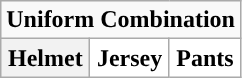<table class="wikitable">
<tr>
<td align="center" Colspan="3"><strong>Uniform Combination</strong></td>
</tr>
<tr align="center">
<th>Helmet</th>
<th style="background:#FFFFFF;">Jersey</th>
<th style="background:#FFFFFF;">Pants</th>
</tr>
</table>
